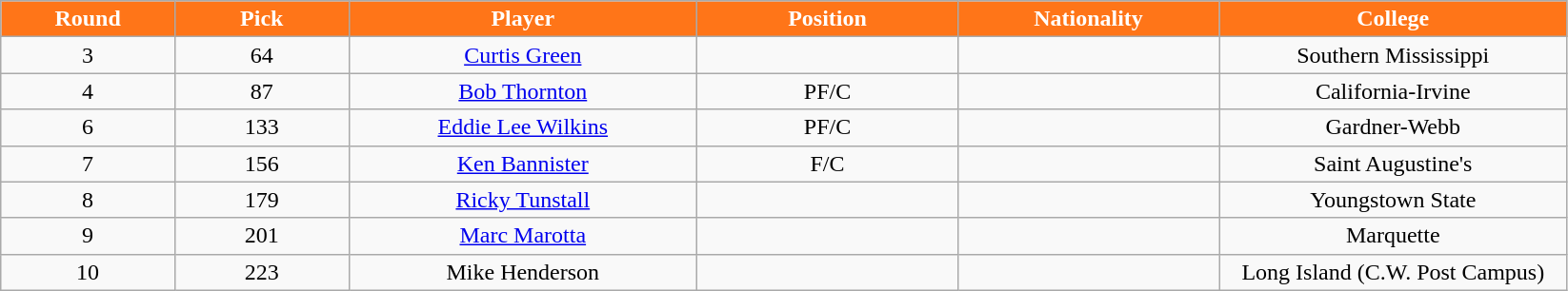<table class="wikitable sortable sortable">
<tr>
<th style="background:#FF7518;color:#FFFFFF;" width="10%">Round</th>
<th style="background:#FF7518;color:#FFFFFF;" width="10%">Pick</th>
<th style="background:#FF7518;color:#FFFFFF;" width="20%">Player</th>
<th style="background:#FF7518;color:#FFFFFF;" width="15%">Position</th>
<th style="background:#FF7518;color:#FFFFFF;" width="15%">Nationality</th>
<th style="background:#FF7518;color:#FFFFFF;" width="20%">College</th>
</tr>
<tr style="text-align: center">
<td>3</td>
<td>64</td>
<td><a href='#'>Curtis Green</a></td>
<td></td>
<td></td>
<td>Southern Mississippi</td>
</tr>
<tr style="text-align: center">
<td>4</td>
<td>87</td>
<td><a href='#'>Bob Thornton</a></td>
<td>PF/C</td>
<td></td>
<td>California-Irvine</td>
</tr>
<tr style="text-align: center">
<td>6</td>
<td>133</td>
<td><a href='#'>Eddie Lee Wilkins</a></td>
<td>PF/C</td>
<td></td>
<td>Gardner-Webb</td>
</tr>
<tr style="text-align: center">
<td>7</td>
<td>156</td>
<td><a href='#'>Ken Bannister</a></td>
<td>F/C</td>
<td></td>
<td>Saint Augustine's</td>
</tr>
<tr style="text-align: center">
<td>8</td>
<td>179</td>
<td><a href='#'>Ricky Tunstall</a></td>
<td></td>
<td></td>
<td>Youngstown State</td>
</tr>
<tr style="text-align: center">
<td>9</td>
<td>201</td>
<td><a href='#'>Marc Marotta</a></td>
<td></td>
<td></td>
<td>Marquette</td>
</tr>
<tr style="text-align: center">
<td>10</td>
<td>223</td>
<td>Mike Henderson</td>
<td></td>
<td></td>
<td>Long Island (C.W. Post Campus)</td>
</tr>
</table>
